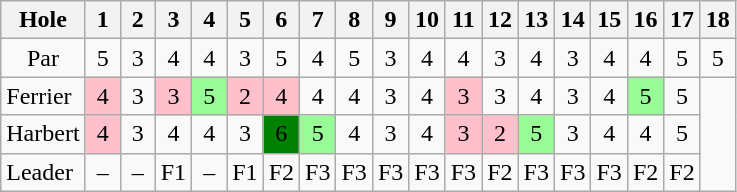<table class="wikitable" style="text-align:center">
<tr>
<th>Hole</th>
<th> 1 </th>
<th> 2 </th>
<th> 3 </th>
<th> 4 </th>
<th> 5 </th>
<th> 6 </th>
<th> 7 </th>
<th> 8 </th>
<th> 9 </th>
<th>10</th>
<th>11</th>
<th>12</th>
<th>13</th>
<th>14</th>
<th>15</th>
<th>16</th>
<th>17</th>
<th>18</th>
</tr>
<tr>
<td>Par</td>
<td>5</td>
<td>3</td>
<td>4</td>
<td>4</td>
<td>3</td>
<td>5</td>
<td>4</td>
<td>5</td>
<td>3</td>
<td>4</td>
<td>4</td>
<td>3</td>
<td>4</td>
<td>3</td>
<td>4</td>
<td>4</td>
<td>5</td>
<td>5</td>
</tr>
<tr>
<td align=left> Ferrier</td>
<td style="background: Pink;">4</td>
<td>3</td>
<td style="background: Pink;">3</td>
<td style="background: PaleGreen;">5</td>
<td style="background: Pink;">2</td>
<td style="background: Pink;">4</td>
<td>4</td>
<td>4</td>
<td>3</td>
<td>4</td>
<td style="background: Pink;">3</td>
<td>3</td>
<td>4</td>
<td>3</td>
<td>4</td>
<td style="background: PaleGreen;">5</td>
<td>5</td>
<td rowspan=3></td>
</tr>
<tr>
<td align=left> Harbert</td>
<td style="background: Pink;">4</td>
<td>3</td>
<td>4</td>
<td>4</td>
<td>3</td>
<td style="background: Green;">6</td>
<td style="background: PaleGreen;">5</td>
<td>4</td>
<td>3</td>
<td>4</td>
<td style="background: Pink;">3</td>
<td style="background: Pink;">2</td>
<td style="background: PaleGreen;">5</td>
<td>3</td>
<td>4</td>
<td>4</td>
<td>5</td>
</tr>
<tr>
<td align=left>Leader</td>
<td>–</td>
<td>–</td>
<td>F1</td>
<td>–</td>
<td>F1</td>
<td>F2</td>
<td>F3</td>
<td>F3</td>
<td>F3</td>
<td>F3</td>
<td>F3</td>
<td>F2</td>
<td>F3</td>
<td>F3</td>
<td>F3</td>
<td>F2</td>
<td>F2</td>
</tr>
</table>
